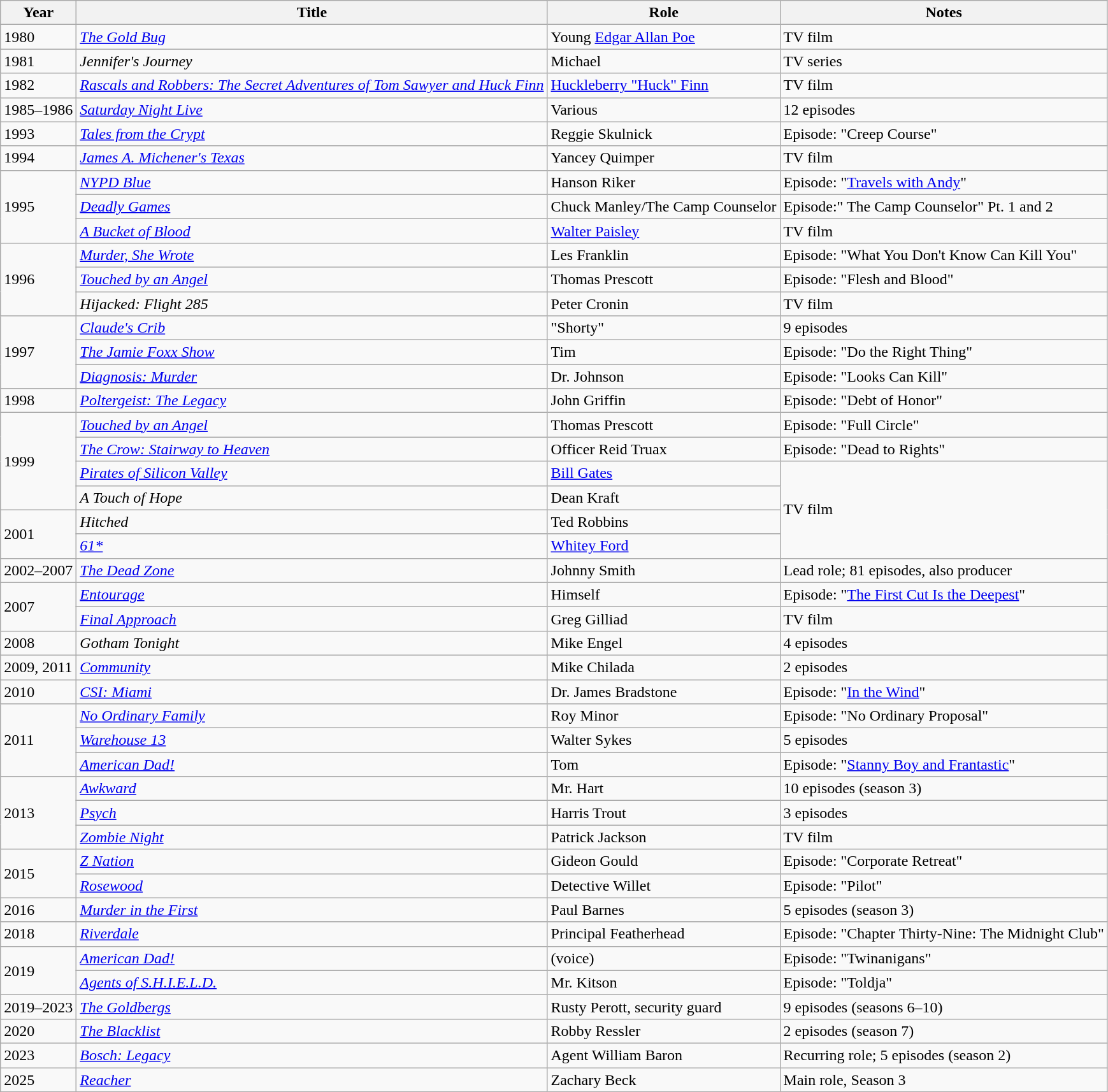<table class="wikitable sortable">
<tr>
<th>Year</th>
<th>Title</th>
<th>Role</th>
<th class="unsortable">Notes</th>
</tr>
<tr>
<td>1980</td>
<td><em><a href='#'>The Gold Bug</a></em></td>
<td>Young <a href='#'>Edgar Allan Poe</a></td>
<td>TV film</td>
</tr>
<tr>
<td>1981</td>
<td><em>Jennifer's Journey</em></td>
<td>Michael</td>
<td>TV series</td>
</tr>
<tr>
<td>1982</td>
<td><em><a href='#'>Rascals and Robbers: The Secret Adventures of Tom Sawyer and Huck Finn</a></em></td>
<td><a href='#'>Huckleberry "Huck" Finn</a></td>
<td>TV film</td>
</tr>
<tr>
<td>1985–1986</td>
<td><em><a href='#'>Saturday Night Live</a></em></td>
<td>Various</td>
<td>12 episodes</td>
</tr>
<tr>
<td>1993</td>
<td><em><a href='#'>Tales from the Crypt</a></em></td>
<td>Reggie Skulnick</td>
<td>Episode: "Creep Course"</td>
</tr>
<tr>
<td>1994</td>
<td><em><a href='#'>James A. Michener's Texas</a></em></td>
<td>Yancey Quimper</td>
<td>TV film</td>
</tr>
<tr>
<td rowspan=3>1995</td>
<td><em><a href='#'>NYPD Blue</a></em></td>
<td>Hanson Riker</td>
<td>Episode: "<a href='#'>Travels with Andy</a>"</td>
</tr>
<tr>
<td><em><a href='#'>Deadly Games</a></em></td>
<td>Chuck Manley/The Camp Counselor</td>
<td>Episode:" The Camp Counselor" Pt. 1 and 2</td>
</tr>
<tr>
<td><em><a href='#'>A Bucket of Blood</a></em></td>
<td><a href='#'>Walter Paisley</a></td>
<td>TV film</td>
</tr>
<tr>
<td rowspan=3>1996</td>
<td><em><a href='#'>Murder, She Wrote</a></em></td>
<td>Les Franklin</td>
<td>Episode: "What You Don't Know Can Kill You"</td>
</tr>
<tr>
<td><em><a href='#'>Touched by an Angel</a></em></td>
<td>Thomas Prescott</td>
<td>Episode: "Flesh and Blood"</td>
</tr>
<tr>
<td><em>Hijacked: Flight 285</em></td>
<td>Peter Cronin</td>
<td>TV film</td>
</tr>
<tr>
<td rowspan=3>1997</td>
<td><em><a href='#'>Claude's Crib</a></em></td>
<td>"Shorty"</td>
<td>9 episodes</td>
</tr>
<tr>
<td><em><a href='#'>The Jamie Foxx Show</a></em></td>
<td>Tim</td>
<td>Episode: "Do the Right Thing"</td>
</tr>
<tr>
<td><em><a href='#'>Diagnosis: Murder</a></em></td>
<td>Dr. Johnson</td>
<td>Episode: "Looks Can Kill"</td>
</tr>
<tr>
<td>1998</td>
<td><em><a href='#'>Poltergeist: The Legacy</a></em></td>
<td>John Griffin</td>
<td>Episode: "Debt of Honor"</td>
</tr>
<tr>
<td rowspan=4>1999</td>
<td><em><a href='#'>Touched by an Angel</a></em></td>
<td>Thomas Prescott</td>
<td>Episode: "Full Circle"</td>
</tr>
<tr>
<td><em><a href='#'>The Crow: Stairway to Heaven</a></em></td>
<td>Officer Reid Truax</td>
<td>Episode: "Dead to Rights"</td>
</tr>
<tr>
<td><em><a href='#'>Pirates of Silicon Valley</a></em></td>
<td><a href='#'>Bill Gates</a></td>
<td rowspan="4">TV film</td>
</tr>
<tr>
<td><em>A Touch of Hope</em></td>
<td>Dean Kraft</td>
</tr>
<tr>
<td rowspan=2>2001</td>
<td><em>Hitched</em></td>
<td>Ted Robbins</td>
</tr>
<tr>
<td><em><a href='#'>61*</a></em></td>
<td><a href='#'>Whitey Ford</a></td>
</tr>
<tr>
<td>2002–2007</td>
<td><em><a href='#'>The Dead Zone</a></em></td>
<td>Johnny Smith</td>
<td>Lead role; 81 episodes, also producer</td>
</tr>
<tr>
<td rowspan=2>2007</td>
<td><em><a href='#'>Entourage</a></em></td>
<td>Himself</td>
<td>Episode: "<a href='#'>The First Cut Is the Deepest</a>"</td>
</tr>
<tr>
<td><em><a href='#'>Final Approach</a></em></td>
<td>Greg Gilliad</td>
<td>TV film</td>
</tr>
<tr>
<td>2008</td>
<td><em>Gotham Tonight</em></td>
<td>Mike Engel</td>
<td>4 episodes</td>
</tr>
<tr>
<td>2009, 2011</td>
<td><em><a href='#'>Community</a></em></td>
<td>Mike Chilada</td>
<td>2 episodes</td>
</tr>
<tr>
<td>2010</td>
<td><em><a href='#'>CSI: Miami</a></em></td>
<td>Dr. James Bradstone</td>
<td>Episode: "<a href='#'>In the Wind</a>"</td>
</tr>
<tr>
<td rowspan=3>2011</td>
<td><em><a href='#'>No Ordinary Family</a></em></td>
<td>Roy Minor</td>
<td>Episode: "No Ordinary Proposal"</td>
</tr>
<tr>
<td><em><a href='#'>Warehouse 13</a></em></td>
<td>Walter Sykes</td>
<td>5 episodes</td>
</tr>
<tr>
<td><em><a href='#'>American Dad!</a></em></td>
<td>Tom</td>
<td>Episode: "<a href='#'>Stanny Boy and Frantastic</a>"</td>
</tr>
<tr>
<td rowspan=3>2013</td>
<td><em><a href='#'>Awkward</a></em></td>
<td>Mr. Hart</td>
<td>10 episodes (season 3)</td>
</tr>
<tr>
<td><em><a href='#'>Psych</a></em></td>
<td>Harris Trout</td>
<td>3 episodes</td>
</tr>
<tr>
<td><em><a href='#'>Zombie Night</a></em></td>
<td>Patrick Jackson</td>
<td>TV film</td>
</tr>
<tr>
<td rowspan=2>2015</td>
<td><em><a href='#'>Z Nation</a></em></td>
<td>Gideon Gould</td>
<td>Episode: "Corporate Retreat"</td>
</tr>
<tr>
<td><em><a href='#'>Rosewood</a></em></td>
<td>Detective Willet</td>
<td>Episode: "Pilot"</td>
</tr>
<tr>
<td>2016</td>
<td><em><a href='#'>Murder in the First</a></em></td>
<td>Paul Barnes</td>
<td>5 episodes (season 3)</td>
</tr>
<tr>
<td>2018</td>
<td><em><a href='#'>Riverdale</a></em></td>
<td>Principal Featherhead</td>
<td>Episode: "Chapter Thirty-Nine: The Midnight Club"</td>
</tr>
<tr>
<td rowspan=2>2019</td>
<td><em><a href='#'>American Dad!</a></em></td>
<td>(voice)</td>
<td>Episode: "Twinanigans"</td>
</tr>
<tr>
<td><em><a href='#'>Agents of S.H.I.E.L.D.</a></em></td>
<td>Mr. Kitson</td>
<td>Episode: "Toldja"</td>
</tr>
<tr>
<td>2019–2023</td>
<td><em><a href='#'>The Goldbergs</a></em></td>
<td>Rusty Perott, security guard</td>
<td>9 episodes (seasons 6–10)</td>
</tr>
<tr>
<td>2020</td>
<td><em><a href='#'>The Blacklist</a></em></td>
<td>Robby Ressler</td>
<td>2 episodes (season 7)</td>
</tr>
<tr>
<td>2023</td>
<td><em><a href='#'>Bosch: Legacy</a></em></td>
<td>Agent William Baron</td>
<td>Recurring role; 5 episodes (season 2)</td>
</tr>
<tr>
<td>2025</td>
<td><em><a href='#'>Reacher</a></em></td>
<td>Zachary Beck</td>
<td>Main role, Season 3</td>
</tr>
</table>
